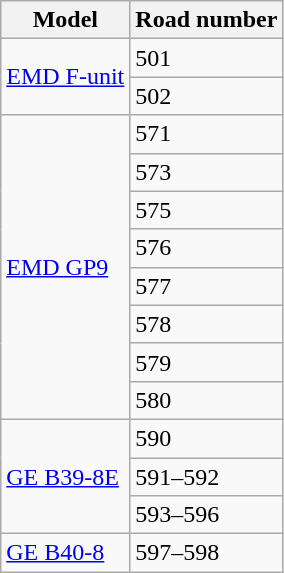<table class="wikitable">
<tr>
<th>Model</th>
<th>Road number</th>
</tr>
<tr>
<td rowspan="2"><a href='#'>EMD F-unit</a></td>
<td>501</td>
</tr>
<tr>
<td>502</td>
</tr>
<tr>
<td rowspan="8"><a href='#'>EMD GP9</a></td>
<td>571</td>
</tr>
<tr>
<td>573</td>
</tr>
<tr>
<td>575</td>
</tr>
<tr>
<td>576</td>
</tr>
<tr>
<td>577</td>
</tr>
<tr>
<td>578</td>
</tr>
<tr>
<td>579</td>
</tr>
<tr>
<td>580</td>
</tr>
<tr>
<td rowspan="3"><a href='#'>GE B39-8E</a></td>
<td>590</td>
</tr>
<tr>
<td>591–592</td>
</tr>
<tr>
<td>593–596</td>
</tr>
<tr>
<td rowspan="2"><a href='#'>GE B40-8</a></td>
<td>597–598</td>
</tr>
</table>
